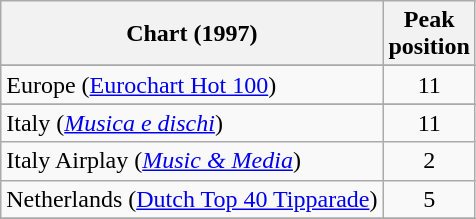<table class="wikitable sortable">
<tr>
<th>Chart (1997)</th>
<th>Peak<br>position</th>
</tr>
<tr>
</tr>
<tr>
</tr>
<tr>
</tr>
<tr>
</tr>
<tr>
<td>Europe (<a href='#'>Eurochart Hot 100</a>)</td>
<td align="center">11</td>
</tr>
<tr>
</tr>
<tr>
</tr>
<tr>
</tr>
<tr>
</tr>
<tr>
<td>Italy (<em><a href='#'>Musica e dischi</a></em>)</td>
<td align="center">11</td>
</tr>
<tr>
<td>Italy Airplay (<em><a href='#'>Music & Media</a></em>)</td>
<td align="center">2</td>
</tr>
<tr>
<td>Netherlands (<a href='#'>Dutch Top 40 Tipparade</a>)</td>
<td align="center">5</td>
</tr>
<tr>
</tr>
<tr>
</tr>
<tr>
</tr>
<tr>
</tr>
<tr>
</tr>
<tr>
</tr>
<tr>
</tr>
<tr>
</tr>
<tr>
</tr>
<tr>
</tr>
<tr>
</tr>
<tr>
</tr>
<tr>
</tr>
</table>
